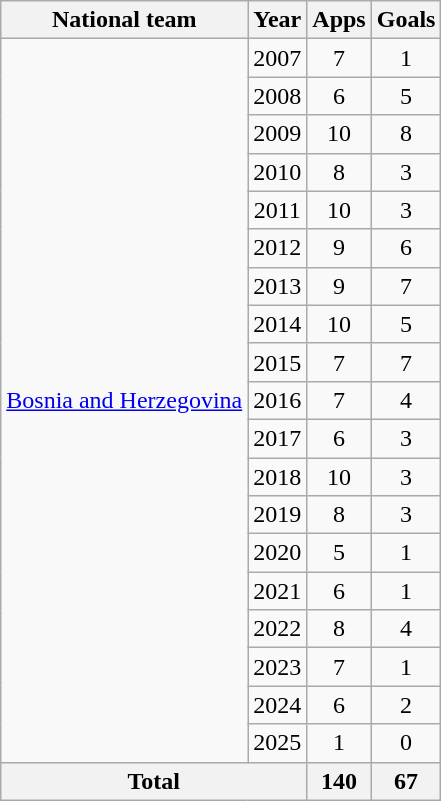<table class=wikitable style=text-align:center>
<tr>
<th>National team</th>
<th>Year</th>
<th>Apps</th>
<th>Goals</th>
</tr>
<tr>
<td rowspan=19><a href='#'>Bosnia and Herzegovina</a></td>
<td>2007</td>
<td>7</td>
<td>1</td>
</tr>
<tr>
<td>2008</td>
<td>6</td>
<td>5</td>
</tr>
<tr>
<td>2009</td>
<td>10</td>
<td>8</td>
</tr>
<tr>
<td>2010</td>
<td>8</td>
<td>3</td>
</tr>
<tr>
<td>2011</td>
<td>10</td>
<td>3</td>
</tr>
<tr>
<td>2012</td>
<td>9</td>
<td>6</td>
</tr>
<tr>
<td>2013</td>
<td>9</td>
<td>7</td>
</tr>
<tr>
<td>2014</td>
<td>10</td>
<td>5</td>
</tr>
<tr>
<td>2015</td>
<td>7</td>
<td>7</td>
</tr>
<tr>
<td>2016</td>
<td>7</td>
<td>4</td>
</tr>
<tr>
<td>2017</td>
<td>6</td>
<td>3</td>
</tr>
<tr>
<td>2018</td>
<td>10</td>
<td>3</td>
</tr>
<tr>
<td>2019</td>
<td>8</td>
<td>3</td>
</tr>
<tr>
<td>2020</td>
<td>5</td>
<td>1</td>
</tr>
<tr>
<td>2021</td>
<td>6</td>
<td>1</td>
</tr>
<tr>
<td>2022</td>
<td>8</td>
<td>4</td>
</tr>
<tr>
<td>2023</td>
<td>7</td>
<td>1</td>
</tr>
<tr>
<td>2024</td>
<td>6</td>
<td>2</td>
</tr>
<tr>
<td>2025</td>
<td>1</td>
<td>0</td>
</tr>
<tr>
<th colspan=2>Total</th>
<th>140</th>
<th>67</th>
</tr>
</table>
